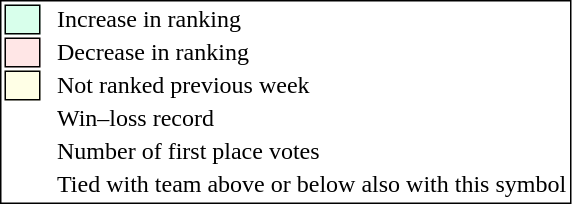<table style="border:1px solid black;">
<tr>
<td style="background:#D8FFEB; width:20px; border:1px solid black;"></td>
<td> </td>
<td>Increase in ranking</td>
</tr>
<tr>
<td style="background:#FFE6E6; width:20px; border:1px solid black;"></td>
<td> </td>
<td>Decrease in ranking</td>
</tr>
<tr>
<td style="background:#FFFFE6; width:20px; border:1px solid black;"></td>
<td> </td>
<td>Not ranked previous week</td>
</tr>
<tr>
<td></td>
<td> </td>
<td>Win–loss record</td>
</tr>
<tr>
<td></td>
<td> </td>
<td>Number of first place votes</td>
</tr>
<tr>
<td></td>
<td></td>
<td>Tied with team above or below also with this symbol</td>
</tr>
</table>
